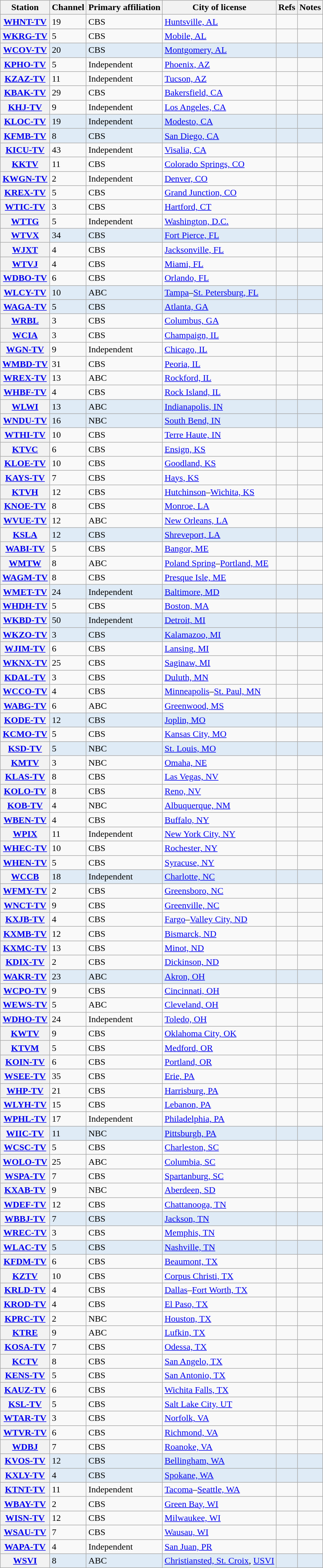<table class="wikitable">
<tr>
<th scope="col">Station</th>
<th scope="col">Channel</th>
<th scope="col">Primary affiliation</th>
<th scope="col">City of license</th>
<th scope="col">Refs</th>
<th scope="col">Notes</th>
</tr>
<tr>
<th scope="row"><a href='#'>WHNT-TV</a></th>
<td>19</td>
<td>CBS</td>
<td><a href='#'>Huntsville, AL</a></td>
<td></td>
<td></td>
</tr>
<tr>
<th scope="row"><a href='#'>WKRG-TV</a></th>
<td>5</td>
<td>CBS</td>
<td><a href='#'>Mobile, AL</a></td>
<td></td>
<td></td>
</tr>
<tr style="background-color:#DFEBF6;">
<th scope="row"><a href='#'>WCOV-TV</a></th>
<td>20</td>
<td>CBS</td>
<td><a href='#'>Montgomery, AL</a></td>
<td></td>
<td></td>
</tr>
<tr>
<th scope="row"><a href='#'>KPHO-TV</a></th>
<td>5</td>
<td>Independent</td>
<td><a href='#'>Phoenix, AZ</a></td>
<td></td>
<td></td>
</tr>
<tr>
<th scope="row"><a href='#'>KZAZ-TV</a></th>
<td>11</td>
<td>Independent</td>
<td><a href='#'>Tucson, AZ</a></td>
<td></td>
<td></td>
</tr>
<tr>
<th scope="row"><a href='#'>KBAK-TV</a></th>
<td>29</td>
<td>CBS</td>
<td><a href='#'>Bakersfield, CA</a></td>
<td></td>
<td></td>
</tr>
<tr>
<th scope="row"><a href='#'>KHJ-TV</a></th>
<td>9</td>
<td>Independent</td>
<td><a href='#'>Los Angeles, CA</a></td>
<td></td>
<td></td>
</tr>
<tr style="background-color:#DFEBF6;">
<th scope="row"><a href='#'>KLOC-TV</a></th>
<td>19</td>
<td>Independent</td>
<td><a href='#'>Modesto, CA</a></td>
<td></td>
<td></td>
</tr>
<tr style="background-color:#DFEBF6;">
<th scope="row"><a href='#'>KFMB-TV</a></th>
<td>8</td>
<td>CBS</td>
<td><a href='#'>San Diego, CA</a></td>
<td></td>
<td></td>
</tr>
<tr>
<th scope="row"><a href='#'>KICU-TV</a></th>
<td>43</td>
<td>Independent</td>
<td><a href='#'>Visalia, CA</a></td>
<td></td>
<td></td>
</tr>
<tr>
<th scope="row"><a href='#'>KKTV</a></th>
<td>11</td>
<td>CBS</td>
<td><a href='#'>Colorado Springs, CO</a></td>
<td></td>
<td></td>
</tr>
<tr>
<th scope="row"><a href='#'>KWGN-TV</a></th>
<td>2</td>
<td>Independent</td>
<td><a href='#'>Denver, CO</a></td>
<td></td>
<td></td>
</tr>
<tr>
<th scope="row"><a href='#'>KREX-TV</a></th>
<td>5</td>
<td>CBS</td>
<td><a href='#'>Grand Junction, CO</a></td>
<td></td>
<td></td>
</tr>
<tr>
<th scope="row"><a href='#'>WTIC-TV</a></th>
<td>3</td>
<td>CBS</td>
<td><a href='#'>Hartford, CT</a></td>
<td></td>
<td></td>
</tr>
<tr>
<th scope="row"><a href='#'>WTTG</a></th>
<td>5</td>
<td>Independent</td>
<td><a href='#'>Washington, D.C.</a></td>
<td></td>
<td></td>
</tr>
<tr style="background-color:#DFEBF6;">
<th scope="row"><a href='#'>WTVX</a></th>
<td>34</td>
<td>CBS</td>
<td><a href='#'>Fort Pierce, FL</a></td>
<td></td>
<td></td>
</tr>
<tr>
<th scope="row"><a href='#'>WJXT</a></th>
<td>4</td>
<td>CBS</td>
<td><a href='#'>Jacksonville, FL</a></td>
<td></td>
<td></td>
</tr>
<tr>
<th scope="row"><a href='#'>WTVJ</a></th>
<td>4</td>
<td>CBS</td>
<td><a href='#'>Miami, FL</a></td>
<td></td>
<td></td>
</tr>
<tr>
<th scope="row"><a href='#'>WDBO-TV</a></th>
<td>6</td>
<td>CBS</td>
<td><a href='#'>Orlando, FL</a></td>
<td></td>
<td></td>
</tr>
<tr style="background-color:#DFEBF6;">
<th scope="row"><a href='#'>WLCY-TV</a></th>
<td>10</td>
<td>ABC</td>
<td><a href='#'>Tampa</a>–<a href='#'>St. Petersburg, FL</a></td>
<td></td>
<td></td>
</tr>
<tr style="background-color:#DFEBF6;">
<th scope="row"><a href='#'>WAGA-TV</a></th>
<td>5</td>
<td>CBS</td>
<td><a href='#'>Atlanta, GA</a></td>
<td></td>
<td></td>
</tr>
<tr>
<th scope="row"><a href='#'>WRBL</a></th>
<td>3</td>
<td>CBS</td>
<td><a href='#'>Columbus, GA</a></td>
<td></td>
<td></td>
</tr>
<tr>
<th scope="row"><a href='#'>WCIA</a></th>
<td>3</td>
<td>CBS</td>
<td><a href='#'>Champaign, IL</a></td>
<td></td>
<td></td>
</tr>
<tr>
<th scope="row"><a href='#'>WGN-TV</a></th>
<td>9</td>
<td>Independent</td>
<td><a href='#'>Chicago, IL</a></td>
<td></td>
<td></td>
</tr>
<tr>
<th scope="row"><a href='#'>WMBD-TV</a></th>
<td>31</td>
<td>CBS</td>
<td><a href='#'>Peoria, IL</a></td>
<td></td>
<td></td>
</tr>
<tr>
<th scope="row"><a href='#'>WREX-TV</a></th>
<td>13</td>
<td>ABC</td>
<td><a href='#'>Rockford, IL</a></td>
<td></td>
<td></td>
</tr>
<tr>
<th scope="row"><a href='#'>WHBF-TV</a></th>
<td>4</td>
<td>CBS</td>
<td><a href='#'>Rock Island, IL</a></td>
<td></td>
<td></td>
</tr>
<tr style="background-color:#DFEBF6;">
<th scope="row"><a href='#'>WLWI</a></th>
<td>13</td>
<td>ABC</td>
<td><a href='#'>Indianapolis, IN</a></td>
<td></td>
<td></td>
</tr>
<tr style="background-color:#DFEBF6;">
<th scope="row"><a href='#'>WNDU-TV</a></th>
<td>16</td>
<td>NBC</td>
<td><a href='#'>South Bend, IN</a></td>
<td></td>
<td></td>
</tr>
<tr>
<th scope="row"><a href='#'>WTHI-TV</a></th>
<td>10</td>
<td>CBS</td>
<td><a href='#'>Terre Haute, IN</a></td>
<td></td>
<td></td>
</tr>
<tr>
<th scope="row"><a href='#'>KTVC</a></th>
<td>6</td>
<td>CBS</td>
<td><a href='#'>Ensign, KS</a></td>
<td></td>
<td></td>
</tr>
<tr>
<th scope="row"><a href='#'>KLOE-TV</a></th>
<td>10</td>
<td>CBS</td>
<td><a href='#'>Goodland, KS</a></td>
<td></td>
<td></td>
</tr>
<tr>
<th scope="row"><a href='#'>KAYS-TV</a></th>
<td>7</td>
<td>CBS</td>
<td><a href='#'>Hays, KS</a></td>
<td></td>
<td></td>
</tr>
<tr>
<th scope="row"><a href='#'>KTVH</a></th>
<td>12</td>
<td>CBS</td>
<td><a href='#'>Hutchinson</a>–<a href='#'>Wichita, KS</a></td>
<td></td>
<td></td>
</tr>
<tr>
<th scope="row"><a href='#'>KNOE-TV</a></th>
<td>8</td>
<td>CBS</td>
<td><a href='#'>Monroe, LA</a></td>
<td></td>
<td></td>
</tr>
<tr>
<th scope="row"><a href='#'>WVUE-TV</a></th>
<td>12</td>
<td>ABC</td>
<td><a href='#'>New Orleans, LA</a></td>
<td></td>
<td></td>
</tr>
<tr style="background-color:#DFEBF6;">
<th scope="row"><a href='#'>KSLA</a></th>
<td>12</td>
<td>CBS</td>
<td><a href='#'>Shreveport, LA</a></td>
<td></td>
<td></td>
</tr>
<tr>
<th scope="row"><a href='#'>WABI-TV</a></th>
<td>5</td>
<td>CBS</td>
<td><a href='#'>Bangor, ME</a></td>
<td></td>
<td></td>
</tr>
<tr>
<th scope="row"><a href='#'>WMTW</a></th>
<td>8</td>
<td>ABC</td>
<td><a href='#'>Poland Spring</a>–<a href='#'>Portland, ME</a></td>
<td></td>
<td></td>
</tr>
<tr>
<th scope="row"><a href='#'>WAGM-TV</a></th>
<td>8</td>
<td>CBS</td>
<td><a href='#'>Presque Isle, ME</a></td>
<td></td>
<td></td>
</tr>
<tr style="background-color:#DFEBF6;">
<th scope="row"><a href='#'>WMET-TV</a></th>
<td>24</td>
<td>Independent</td>
<td><a href='#'>Baltimore, MD</a></td>
<td></td>
<td></td>
</tr>
<tr>
<th scope="row"><a href='#'>WHDH-TV</a></th>
<td>5</td>
<td>CBS</td>
<td><a href='#'>Boston, MA</a></td>
<td></td>
<td></td>
</tr>
<tr style="background-color:#DFEBF6;">
<th scope="row"><a href='#'>WKBD-TV</a></th>
<td>50</td>
<td>Independent</td>
<td><a href='#'>Detroit, MI</a></td>
<td></td>
<td></td>
</tr>
<tr style="background-color:#DFEBF6;">
<th scope="row"><a href='#'>WKZO-TV</a></th>
<td>3</td>
<td>CBS</td>
<td><a href='#'>Kalamazoo, MI</a></td>
<td></td>
<td></td>
</tr>
<tr>
<th scope="row"><a href='#'>WJIM-TV</a></th>
<td>6</td>
<td>CBS</td>
<td><a href='#'>Lansing, MI</a></td>
<td></td>
<td></td>
</tr>
<tr>
<th scope="row"><a href='#'>WKNX-TV</a></th>
<td>25</td>
<td>CBS</td>
<td><a href='#'>Saginaw, MI</a></td>
<td></td>
<td></td>
</tr>
<tr>
<th scope="row"><a href='#'>KDAL-TV</a></th>
<td>3</td>
<td>CBS</td>
<td><a href='#'>Duluth, MN</a></td>
<td></td>
<td></td>
</tr>
<tr>
<th scope="row"><a href='#'>WCCO-TV</a></th>
<td>4</td>
<td>CBS</td>
<td><a href='#'>Minneapolis</a>–<a href='#'>St. Paul, MN</a></td>
<td></td>
<td></td>
</tr>
<tr>
<th scope="row"><a href='#'>WABG-TV</a></th>
<td>6</td>
<td>ABC</td>
<td><a href='#'>Greenwood, MS</a></td>
<td></td>
<td></td>
</tr>
<tr style="background-color:#DFEBF6;">
<th scope="row"><a href='#'>KODE-TV</a></th>
<td>12</td>
<td>CBS</td>
<td><a href='#'>Joplin, MO</a></td>
<td></td>
<td></td>
</tr>
<tr>
<th scope="row"><a href='#'>KCMO-TV</a></th>
<td>5</td>
<td>CBS</td>
<td><a href='#'>Kansas City, MO</a></td>
<td></td>
<td></td>
</tr>
<tr style="background-color:#DFEBF6;">
<th scope="row"><a href='#'>KSD-TV</a></th>
<td>5</td>
<td>NBC</td>
<td><a href='#'>St. Louis, MO</a></td>
<td></td>
<td></td>
</tr>
<tr>
<th scope="row"><a href='#'>KMTV</a></th>
<td>3</td>
<td>NBC</td>
<td><a href='#'>Omaha, NE</a></td>
<td></td>
<td></td>
</tr>
<tr>
<th scope="row"><a href='#'>KLAS-TV</a></th>
<td>8</td>
<td>CBS</td>
<td><a href='#'>Las Vegas, NV</a></td>
<td></td>
<td></td>
</tr>
<tr>
<th scope="row"><a href='#'>KOLO-TV</a></th>
<td>8</td>
<td>CBS</td>
<td><a href='#'>Reno, NV</a></td>
<td></td>
<td></td>
</tr>
<tr>
<th scope="row"><a href='#'>KOB-TV</a></th>
<td>4</td>
<td>NBC</td>
<td><a href='#'>Albuquerque, NM</a></td>
<td></td>
<td></td>
</tr>
<tr>
<th scope="row"><a href='#'>WBEN-TV</a></th>
<td>4</td>
<td>CBS</td>
<td><a href='#'>Buffalo, NY</a></td>
<td></td>
<td></td>
</tr>
<tr>
<th scope="row"><a href='#'>WPIX</a></th>
<td>11</td>
<td>Independent</td>
<td><a href='#'>New York City, NY</a></td>
<td></td>
<td></td>
</tr>
<tr>
<th scope="row"><a href='#'>WHEC-TV</a></th>
<td>10</td>
<td>CBS</td>
<td><a href='#'>Rochester, NY</a></td>
<td></td>
<td></td>
</tr>
<tr>
<th scope="row"><a href='#'>WHEN-TV</a></th>
<td>5</td>
<td>CBS</td>
<td><a href='#'>Syracuse, NY</a></td>
<td></td>
<td></td>
</tr>
<tr style="background-color:#DFEBF6;">
<th scope="row"><a href='#'>WCCB</a></th>
<td>18</td>
<td>Independent</td>
<td><a href='#'>Charlotte, NC</a></td>
<td></td>
<td></td>
</tr>
<tr>
<th scope="row"><a href='#'>WFMY-TV</a></th>
<td>2</td>
<td>CBS</td>
<td><a href='#'>Greensboro, NC</a></td>
<td></td>
<td></td>
</tr>
<tr>
<th scope="row"><a href='#'>WNCT-TV</a></th>
<td>9</td>
<td>CBS</td>
<td><a href='#'>Greenville, NC</a></td>
<td></td>
<td></td>
</tr>
<tr>
<th scope="row"><a href='#'>KXJB-TV</a></th>
<td>4</td>
<td>CBS</td>
<td><a href='#'>Fargo</a>–<a href='#'>Valley City, ND</a></td>
<td></td>
<td></td>
</tr>
<tr>
<th scope="row"><a href='#'>KXMB-TV</a></th>
<td>12</td>
<td>CBS</td>
<td><a href='#'>Bismarck, ND</a></td>
<td></td>
<td></td>
</tr>
<tr>
<th scope="row"><a href='#'>KXMC-TV</a></th>
<td>13</td>
<td>CBS</td>
<td><a href='#'>Minot, ND</a></td>
<td></td>
<td></td>
</tr>
<tr>
<th scope="row"><a href='#'>KDIX-TV</a></th>
<td>2</td>
<td>CBS</td>
<td><a href='#'>Dickinson, ND</a></td>
<td></td>
<td></td>
</tr>
<tr style="background-color:#DFEBF6;">
<th scope="row"><a href='#'>WAKR-TV</a></th>
<td>23</td>
<td>ABC</td>
<td><a href='#'>Akron, OH</a></td>
<td></td>
<td></td>
</tr>
<tr>
<th scope="row"><a href='#'>WCPO-TV</a></th>
<td>9</td>
<td>CBS</td>
<td><a href='#'>Cincinnati, OH</a></td>
<td></td>
<td></td>
</tr>
<tr>
<th scope="row"><a href='#'>WEWS-TV</a></th>
<td>5</td>
<td>ABC</td>
<td><a href='#'>Cleveland, OH</a></td>
<td></td>
<td></td>
</tr>
<tr>
<th scope="row"><a href='#'>WDHO-TV</a></th>
<td>24</td>
<td>Independent</td>
<td><a href='#'>Toledo, OH</a></td>
<td></td>
<td></td>
</tr>
<tr>
<th scope="row"><a href='#'>KWTV</a></th>
<td>9</td>
<td>CBS</td>
<td><a href='#'>Oklahoma City, OK</a></td>
<td></td>
<td></td>
</tr>
<tr>
<th scope="row"><a href='#'>KTVM</a></th>
<td>5</td>
<td>CBS</td>
<td><a href='#'>Medford, OR</a></td>
<td></td>
<td></td>
</tr>
<tr>
<th scope="row"><a href='#'>KOIN-TV</a></th>
<td>6</td>
<td>CBS</td>
<td><a href='#'>Portland, OR</a></td>
<td></td>
<td></td>
</tr>
<tr>
<th scope="row"><a href='#'>WSEE-TV</a></th>
<td>35</td>
<td>CBS</td>
<td><a href='#'>Erie, PA</a></td>
<td></td>
<td></td>
</tr>
<tr>
<th scope="row"><a href='#'>WHP-TV</a></th>
<td>21</td>
<td>CBS</td>
<td><a href='#'>Harrisburg, PA</a></td>
<td></td>
<td></td>
</tr>
<tr>
<th scope="row"><a href='#'>WLYH-TV</a></th>
<td>15</td>
<td>CBS</td>
<td><a href='#'>Lebanon, PA</a></td>
<td></td>
<td></td>
</tr>
<tr>
<th scope="row"><a href='#'>WPHL-TV</a></th>
<td>17</td>
<td>Independent</td>
<td><a href='#'>Philadelphia, PA</a></td>
<td></td>
<td></td>
</tr>
<tr style="background-color:#DFEBF6;">
<th scope="row"><a href='#'>WIIC-TV</a></th>
<td>11</td>
<td>NBC</td>
<td><a href='#'>Pittsburgh, PA</a></td>
<td></td>
<td></td>
</tr>
<tr>
<th scope="row"><a href='#'>WCSC-TV</a></th>
<td>5</td>
<td>CBS</td>
<td><a href='#'>Charleston, SC</a></td>
<td></td>
<td></td>
</tr>
<tr>
<th scope="row"><a href='#'>WOLO-TV</a></th>
<td>25</td>
<td>ABC</td>
<td><a href='#'>Columbia, SC</a></td>
<td></td>
<td></td>
</tr>
<tr>
<th scope="row"><a href='#'>WSPA-TV</a></th>
<td>7</td>
<td>CBS</td>
<td><a href='#'>Spartanburg, SC</a></td>
<td></td>
<td></td>
</tr>
<tr>
<th scope="row"><a href='#'>KXAB-TV</a></th>
<td>9</td>
<td>NBC</td>
<td><a href='#'>Aberdeen, SD</a></td>
<td></td>
<td></td>
</tr>
<tr>
<th scope="row"><a href='#'>WDEF-TV</a></th>
<td>12</td>
<td>CBS</td>
<td><a href='#'>Chattanooga, TN</a></td>
<td></td>
<td></td>
</tr>
<tr style="background-color:#DFEBF6;">
<th scope="row"><a href='#'>WBBJ-TV</a></th>
<td>7</td>
<td>CBS</td>
<td><a href='#'>Jackson, TN</a></td>
<td></td>
<td></td>
</tr>
<tr>
<th scope="row"><a href='#'>WREC-TV</a></th>
<td>3</td>
<td>CBS</td>
<td><a href='#'>Memphis, TN</a></td>
<td></td>
<td></td>
</tr>
<tr style="background-color:#DFEBF6;">
<th scope="row"><a href='#'>WLAC-TV</a></th>
<td>5</td>
<td>CBS</td>
<td><a href='#'>Nashville, TN</a></td>
<td></td>
<td></td>
</tr>
<tr>
<th scope="row"><a href='#'>KFDM-TV</a></th>
<td>6</td>
<td>CBS</td>
<td><a href='#'>Beaumont, TX</a></td>
<td></td>
<td></td>
</tr>
<tr>
<th scope="row"><a href='#'>KZTV</a></th>
<td>10</td>
<td>CBS</td>
<td><a href='#'>Corpus Christi, TX</a></td>
<td></td>
<td></td>
</tr>
<tr>
<th scope="row"><a href='#'>KRLD-TV</a></th>
<td>4</td>
<td>CBS</td>
<td><a href='#'>Dallas</a>–<a href='#'>Fort Worth, TX</a></td>
<td></td>
<td></td>
</tr>
<tr>
<th scope="row"><a href='#'>KROD-TV</a></th>
<td>4</td>
<td>CBS</td>
<td><a href='#'>El Paso, TX</a></td>
<td></td>
<td></td>
</tr>
<tr>
<th scope="row"><a href='#'>KPRC-TV</a></th>
<td>2</td>
<td>NBC</td>
<td><a href='#'>Houston, TX</a></td>
<td></td>
<td></td>
</tr>
<tr>
<th scope="row"><a href='#'>KTRE</a></th>
<td>9</td>
<td>ABC</td>
<td><a href='#'>Lufkin, TX</a></td>
<td></td>
<td></td>
</tr>
<tr>
<th scope="row"><a href='#'>KOSA-TV</a></th>
<td>7</td>
<td>CBS</td>
<td><a href='#'>Odessa, TX</a></td>
<td></td>
<td></td>
</tr>
<tr>
<th scope="row"><a href='#'>KCTV</a></th>
<td>8</td>
<td>CBS</td>
<td><a href='#'>San Angelo, TX</a></td>
<td></td>
<td></td>
</tr>
<tr>
<th scope="row"><a href='#'>KENS-TV</a></th>
<td>5</td>
<td>CBS</td>
<td><a href='#'>San Antonio, TX</a></td>
<td></td>
<td></td>
</tr>
<tr>
<th scope="row"><a href='#'>KAUZ-TV</a></th>
<td>6</td>
<td>CBS</td>
<td><a href='#'>Wichita Falls, TX</a></td>
<td></td>
<td></td>
</tr>
<tr>
<th scope="row"><a href='#'>KSL-TV</a></th>
<td>5</td>
<td>CBS</td>
<td><a href='#'>Salt Lake City, UT</a></td>
<td></td>
<td></td>
</tr>
<tr>
<th scope="row"><a href='#'>WTAR-TV</a></th>
<td>3</td>
<td>CBS</td>
<td><a href='#'>Norfolk, VA</a></td>
<td></td>
<td></td>
</tr>
<tr>
<th scope="row"><a href='#'>WTVR-TV</a></th>
<td>6</td>
<td>CBS</td>
<td><a href='#'>Richmond, VA</a></td>
<td></td>
<td></td>
</tr>
<tr>
<th scope="row"><a href='#'>WDBJ</a></th>
<td>7</td>
<td>CBS</td>
<td><a href='#'>Roanoke, VA</a></td>
<td></td>
<td></td>
</tr>
<tr style="background-color:#DFEBF6;">
<th scope="row"><a href='#'>KVOS-TV</a></th>
<td>12</td>
<td>CBS</td>
<td><a href='#'>Bellingham, WA</a></td>
<td></td>
<td></td>
</tr>
<tr style="background-color:#DFEBF6;">
<th scope="row"><a href='#'>KXLY-TV</a></th>
<td>4</td>
<td>CBS</td>
<td><a href='#'>Spokane, WA</a></td>
<td></td>
<td></td>
</tr>
<tr>
<th scope="row"><a href='#'>KTNT-TV</a></th>
<td>11</td>
<td>Independent</td>
<td><a href='#'>Tacoma</a>–<a href='#'>Seattle, WA</a></td>
<td></td>
<td></td>
</tr>
<tr>
<th scope="row"><a href='#'>WBAY-TV</a></th>
<td>2</td>
<td>CBS</td>
<td><a href='#'>Green Bay, WI</a></td>
<td></td>
<td></td>
</tr>
<tr>
<th scope="row"><a href='#'>WISN-TV</a></th>
<td>12</td>
<td>CBS</td>
<td><a href='#'>Milwaukee, WI</a></td>
<td></td>
<td></td>
</tr>
<tr>
<th scope="row"><a href='#'>WSAU-TV</a></th>
<td>7</td>
<td>CBS</td>
<td><a href='#'>Wausau, WI</a></td>
<td></td>
<td></td>
</tr>
<tr>
<th scope="row"><a href='#'>WAPA-TV</a></th>
<td>4</td>
<td>Independent</td>
<td><a href='#'>San Juan, PR</a></td>
<td></td>
<td></td>
</tr>
<tr style="background-color:#DFEBF6;">
<th scope="row"><a href='#'>WSVI</a></th>
<td>8</td>
<td>ABC</td>
<td><a href='#'>Christiansted, St. Croix</a>, <a href='#'>USVI</a></td>
<td></td>
<td></td>
</tr>
</table>
